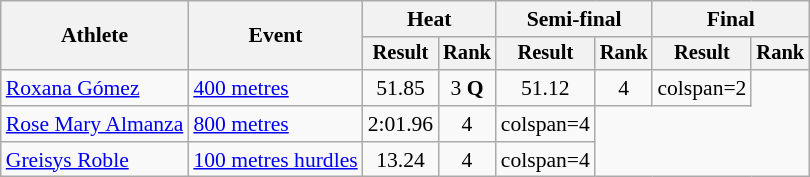<table class="wikitable" style="font-size:90%">
<tr>
<th rowspan="2">Athlete</th>
<th rowspan="2">Event</th>
<th colspan="2">Heat</th>
<th colspan="2">Semi-final</th>
<th colspan="2">Final</th>
</tr>
<tr style="font-size:95%">
<th>Result</th>
<th>Rank</th>
<th>Result</th>
<th>Rank</th>
<th>Result</th>
<th>Rank</th>
</tr>
<tr align=center>
<td align=left><a href='#'>Roxana Gómez</a></td>
<td align=left><a href='#'>400 metres</a></td>
<td>51.85</td>
<td>3 <strong>Q</strong></td>
<td>51.12</td>
<td>4</td>
<td>colspan=2 </td>
</tr>
<tr align=center>
<td align=left><a href='#'>Rose Mary Almanza</a></td>
<td align=left><a href='#'>800 metres</a></td>
<td>2:01.96</td>
<td>4</td>
<td>colspan=4 </td>
</tr>
<tr align=center>
<td align=left><a href='#'>Greisys Roble</a></td>
<td align=left><a href='#'>100 metres hurdles</a></td>
<td>13.24</td>
<td>4</td>
<td>colspan=4 </td>
</tr>
</table>
